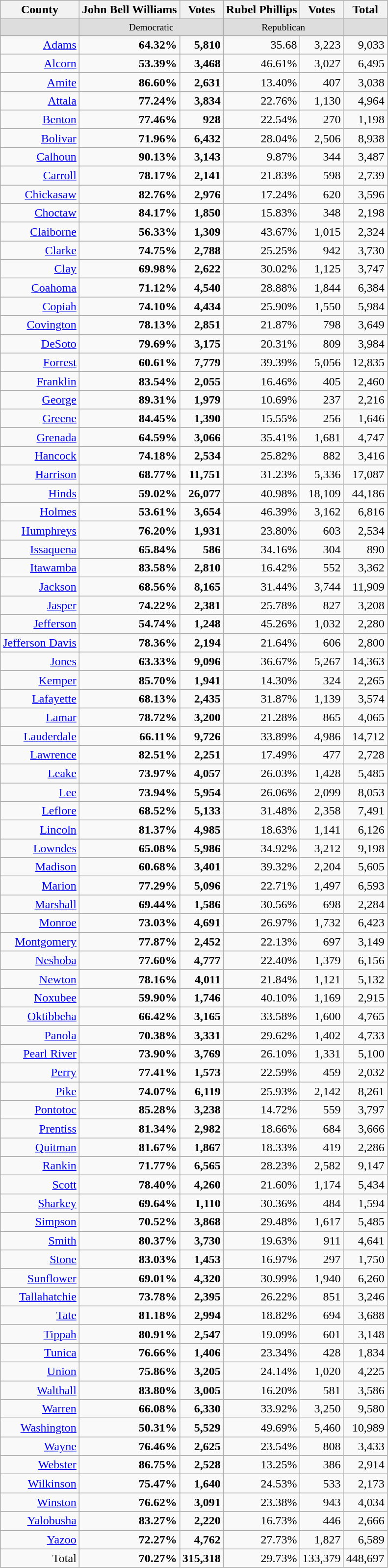<table class="wikitable sortable">
<tr>
<th>County</th>
<th>John Bell Williams</th>
<th>Votes</th>
<th>Rubel Phillips</th>
<th>Votes</th>
<th>Total</th>
</tr>
<tr style="background-color:#dddddd; font-size:small; text-align:center;">
<td></td>
<td colspan="2">Democratic</td>
<td colspan="2">Republican</td>
<td></td>
</tr>
<tr style="text-align:right;">
<td><a href='#'>Adams</a></td>
<td><strong>64.32%</strong></td>
<td><strong>5,810</strong></td>
<td>35.68</td>
<td>3,223</td>
<td>9,033</td>
</tr>
<tr style="text-align:right;">
<td><a href='#'>Alcorn</a></td>
<td><strong>53.39%</strong></td>
<td><strong>3,468</strong></td>
<td>46.61%</td>
<td>3,027</td>
<td>6,495</td>
</tr>
<tr style="text-align:right;">
<td><a href='#'>Amite</a></td>
<td><strong>86.60%</strong></td>
<td><strong>2,631</strong></td>
<td>13.40%</td>
<td>407</td>
<td>3,038</td>
</tr>
<tr style="text-align:right;">
<td><a href='#'>Attala</a></td>
<td><strong>77.24%</strong></td>
<td><strong>3,834</strong></td>
<td>22.76%</td>
<td>1,130</td>
<td>4,964</td>
</tr>
<tr style="text-align:right;">
<td><a href='#'>Benton</a></td>
<td><strong>77.46%</strong></td>
<td><strong>928</strong></td>
<td>22.54%</td>
<td>270</td>
<td>1,198</td>
</tr>
<tr style="text-align:right;">
<td><a href='#'>Bolivar</a></td>
<td><strong>71.96%</strong></td>
<td><strong>6,432</strong></td>
<td>28.04%</td>
<td>2,506</td>
<td>8,938</td>
</tr>
<tr style="text-align:right;">
<td><a href='#'>Calhoun</a></td>
<td><strong>90.13%</strong></td>
<td><strong>3,143</strong></td>
<td>9.87%</td>
<td>344</td>
<td>3,487</td>
</tr>
<tr style="text-align:right;">
<td><a href='#'>Carroll</a></td>
<td><strong>78.17%</strong></td>
<td><strong>2,141</strong></td>
<td>21.83%</td>
<td>598</td>
<td>2,739</td>
</tr>
<tr style="text-align:right;">
<td><a href='#'>Chickasaw</a></td>
<td><strong>82.76%</strong></td>
<td><strong>2,976</strong></td>
<td>17.24%</td>
<td>620</td>
<td>3,596</td>
</tr>
<tr style="text-align:right;">
<td><a href='#'>Choctaw</a></td>
<td><strong>84.17%</strong></td>
<td><strong>1,850</strong></td>
<td>15.83%</td>
<td>348</td>
<td>2,198</td>
</tr>
<tr style="text-align:right;">
<td><a href='#'>Claiborne</a></td>
<td><strong>56.33%</strong></td>
<td><strong>1,309</strong></td>
<td>43.67%</td>
<td>1,015</td>
<td>2,324</td>
</tr>
<tr style="text-align:right;">
<td><a href='#'>Clarke</a></td>
<td><strong>74.75%</strong></td>
<td><strong>2,788</strong></td>
<td>25.25%</td>
<td>942</td>
<td>3,730</td>
</tr>
<tr style="text-align:right;">
<td><a href='#'>Clay</a></td>
<td><strong>69.98%</strong></td>
<td><strong>2,622</strong></td>
<td>30.02%</td>
<td>1,125</td>
<td>3,747</td>
</tr>
<tr style="text-align:right;">
<td><a href='#'>Coahoma</a></td>
<td><strong>71.12%</strong></td>
<td><strong>4,540</strong></td>
<td>28.88%</td>
<td>1,844</td>
<td>6,384</td>
</tr>
<tr style="text-align:right;">
<td><a href='#'>Copiah</a></td>
<td><strong>74.10%</strong></td>
<td><strong>4,434</strong></td>
<td>25.90%</td>
<td>1,550</td>
<td>5,984</td>
</tr>
<tr style="text-align:right;">
<td><a href='#'>Covington</a></td>
<td><strong>78.13%</strong></td>
<td><strong>2,851</strong></td>
<td>21.87%</td>
<td>798</td>
<td>3,649</td>
</tr>
<tr style="text-align:right;">
<td><a href='#'>DeSoto</a></td>
<td><strong>79.69%</strong></td>
<td><strong>3,175</strong></td>
<td>20.31%</td>
<td>809</td>
<td>3,984</td>
</tr>
<tr style="text-align:right;">
<td><a href='#'>Forrest</a></td>
<td><strong>60.61%</strong></td>
<td><strong>7,779</strong></td>
<td>39.39%</td>
<td>5,056</td>
<td>12,835</td>
</tr>
<tr style="text-align:right;">
<td><a href='#'>Franklin</a></td>
<td><strong>83.54%</strong></td>
<td><strong>2,055</strong></td>
<td>16.46%</td>
<td>405</td>
<td>2,460</td>
</tr>
<tr style="text-align:right;">
<td><a href='#'>George</a></td>
<td><strong>89.31%</strong></td>
<td><strong>1,979</strong></td>
<td>10.69%</td>
<td>237</td>
<td>2,216</td>
</tr>
<tr style="text-align:right;">
<td><a href='#'>Greene</a></td>
<td><strong>84.45%</strong></td>
<td><strong>1,390</strong></td>
<td>15.55%</td>
<td>256</td>
<td>1,646</td>
</tr>
<tr style="text-align:right;">
<td><a href='#'>Grenada</a></td>
<td><strong>64.59%</strong></td>
<td><strong>3,066</strong></td>
<td>35.41%</td>
<td>1,681</td>
<td>4,747</td>
</tr>
<tr style="text-align:right;">
<td><a href='#'>Hancock</a></td>
<td><strong>74.18%</strong></td>
<td><strong>2,534</strong></td>
<td>25.82%</td>
<td>882</td>
<td>3,416</td>
</tr>
<tr style="text-align:right;">
<td><a href='#'>Harrison</a></td>
<td><strong>68.77%</strong></td>
<td><strong>11,751</strong></td>
<td>31.23%</td>
<td>5,336</td>
<td>17,087</td>
</tr>
<tr style="text-align:right;">
<td><a href='#'>Hinds</a></td>
<td><strong>59.02%</strong></td>
<td><strong>26,077</strong></td>
<td>40.98%</td>
<td>18,109</td>
<td>44,186</td>
</tr>
<tr style="text-align:right;">
<td><a href='#'>Holmes</a></td>
<td><strong>53.61%</strong></td>
<td><strong>3,654</strong></td>
<td>46.39%</td>
<td>3,162</td>
<td>6,816</td>
</tr>
<tr style="text-align:right;">
<td><a href='#'>Humphreys</a></td>
<td><strong>76.20%</strong></td>
<td><strong>1,931</strong></td>
<td>23.80%</td>
<td>603</td>
<td>2,534</td>
</tr>
<tr style="text-align:right;">
<td><a href='#'>Issaquena</a></td>
<td><strong>65.84%</strong></td>
<td><strong>586</strong></td>
<td>34.16%</td>
<td>304</td>
<td>890</td>
</tr>
<tr style="text-align:right;">
<td><a href='#'>Itawamba</a></td>
<td><strong>83.58%</strong></td>
<td><strong>2,810</strong></td>
<td>16.42%</td>
<td>552</td>
<td>3,362</td>
</tr>
<tr style="text-align:right;">
<td><a href='#'>Jackson</a></td>
<td><strong>68.56%</strong></td>
<td><strong>8,165</strong></td>
<td>31.44%</td>
<td>3,744</td>
<td>11,909</td>
</tr>
<tr style="text-align:right;">
<td><a href='#'>Jasper</a></td>
<td><strong>74.22%</strong></td>
<td><strong>2,381</strong></td>
<td>25.78%</td>
<td>827</td>
<td>3,208</td>
</tr>
<tr style="text-align:right;">
<td><a href='#'>Jefferson</a></td>
<td><strong>54.74%</strong></td>
<td><strong>1,248</strong></td>
<td>45.26%</td>
<td>1,032</td>
<td>2,280</td>
</tr>
<tr style="text-align:right;">
<td><a href='#'>Jefferson Davis</a></td>
<td><strong>78.36%</strong></td>
<td><strong>2,194</strong></td>
<td>21.64%</td>
<td>606</td>
<td>2,800</td>
</tr>
<tr style="text-align:right;">
<td><a href='#'>Jones</a></td>
<td><strong>63.33%</strong></td>
<td><strong>9,096</strong></td>
<td>36.67%</td>
<td>5,267</td>
<td>14,363</td>
</tr>
<tr style="text-align:right;">
<td><a href='#'>Kemper</a></td>
<td><strong>85.70%</strong></td>
<td><strong>1,941</strong></td>
<td>14.30%</td>
<td>324</td>
<td>2,265</td>
</tr>
<tr style="text-align:right;">
<td><a href='#'>Lafayette</a></td>
<td><strong>68.13%</strong></td>
<td><strong>2,435</strong></td>
<td>31.87%</td>
<td>1,139</td>
<td>3,574</td>
</tr>
<tr style="text-align:right;">
<td><a href='#'>Lamar</a></td>
<td><strong>78.72%</strong></td>
<td><strong>3,200</strong></td>
<td>21.28%</td>
<td>865</td>
<td>4,065</td>
</tr>
<tr style="text-align:right;">
<td><a href='#'>Lauderdale</a></td>
<td><strong>66.11%</strong></td>
<td><strong>9,726</strong></td>
<td>33.89%</td>
<td>4,986</td>
<td>14,712</td>
</tr>
<tr style="text-align:right;">
<td><a href='#'>Lawrence</a></td>
<td><strong>82.51%</strong></td>
<td><strong>2,251</strong></td>
<td>17.49%</td>
<td>477</td>
<td>2,728</td>
</tr>
<tr style="text-align:right;">
<td><a href='#'>Leake</a></td>
<td><strong>73.97%</strong></td>
<td><strong>4,057</strong></td>
<td>26.03%</td>
<td>1,428</td>
<td>5,485</td>
</tr>
<tr style="text-align:right;">
<td><a href='#'>Lee</a></td>
<td><strong>73.94%</strong></td>
<td><strong>5,954</strong></td>
<td>26.06%</td>
<td>2,099</td>
<td>8,053</td>
</tr>
<tr style="text-align:right;">
<td><a href='#'>Leflore</a></td>
<td><strong>68.52%</strong></td>
<td><strong>5,133</strong></td>
<td>31.48%</td>
<td>2,358</td>
<td>7,491</td>
</tr>
<tr style="text-align:right;">
<td><a href='#'>Lincoln</a></td>
<td><strong>81.37%</strong></td>
<td><strong>4,985</strong></td>
<td>18.63%</td>
<td>1,141</td>
<td>6,126</td>
</tr>
<tr style="text-align:right;">
<td><a href='#'>Lowndes</a></td>
<td><strong>65.08%</strong></td>
<td><strong>5,986</strong></td>
<td>34.92%</td>
<td>3,212</td>
<td>9,198</td>
</tr>
<tr style="text-align:right;">
<td><a href='#'>Madison</a></td>
<td><strong>60.68%</strong></td>
<td><strong>3,401</strong></td>
<td>39.32%</td>
<td>2,204</td>
<td>5,605</td>
</tr>
<tr style="text-align:right;">
<td><a href='#'>Marion</a></td>
<td><strong>77.29%</strong></td>
<td><strong>5,096</strong></td>
<td>22.71%</td>
<td>1,497</td>
<td>6,593</td>
</tr>
<tr style="text-align:right;">
<td><a href='#'>Marshall</a></td>
<td><strong>69.44%</strong></td>
<td><strong>1,586</strong></td>
<td>30.56%</td>
<td>698</td>
<td>2,284</td>
</tr>
<tr style="text-align:right;">
<td><a href='#'>Monroe</a></td>
<td><strong>73.03%</strong></td>
<td><strong>4,691</strong></td>
<td>26.97%</td>
<td>1,732</td>
<td>6,423</td>
</tr>
<tr style="text-align:right;">
<td><a href='#'>Montgomery</a></td>
<td><strong>77.87%</strong></td>
<td><strong>2,452</strong></td>
<td>22.13%</td>
<td>697</td>
<td>3,149</td>
</tr>
<tr style="text-align:right;">
<td><a href='#'>Neshoba</a></td>
<td><strong>77.60%</strong></td>
<td><strong>4,777</strong></td>
<td>22.40%</td>
<td>1,379</td>
<td>6,156</td>
</tr>
<tr style="text-align:right;">
<td><a href='#'>Newton</a></td>
<td><strong>78.16%</strong></td>
<td><strong>4,011</strong></td>
<td>21.84%</td>
<td>1,121</td>
<td>5,132</td>
</tr>
<tr style="text-align:right;">
<td><a href='#'>Noxubee</a></td>
<td><strong>59.90%</strong></td>
<td><strong>1,746</strong></td>
<td>40.10%</td>
<td>1,169</td>
<td>2,915</td>
</tr>
<tr style="text-align:right;">
<td><a href='#'>Oktibbeha</a></td>
<td><strong>66.42%</strong></td>
<td><strong>3,165</strong></td>
<td>33.58%</td>
<td>1,600</td>
<td>4,765</td>
</tr>
<tr style="text-align:right;">
<td><a href='#'>Panola</a></td>
<td><strong>70.38%</strong></td>
<td><strong>3,331</strong></td>
<td>29.62%</td>
<td>1,402</td>
<td>4,733</td>
</tr>
<tr style="text-align:right;">
<td><a href='#'>Pearl River</a></td>
<td><strong>73.90%</strong></td>
<td><strong>3,769</strong></td>
<td>26.10%</td>
<td>1,331</td>
<td>5,100</td>
</tr>
<tr style="text-align:right;">
<td><a href='#'>Perry</a></td>
<td><strong>77.41%</strong></td>
<td><strong>1,573</strong></td>
<td>22.59%</td>
<td>459</td>
<td>2,032</td>
</tr>
<tr style="text-align:right;">
<td><a href='#'>Pike</a></td>
<td><strong>74.07%</strong></td>
<td><strong>6,119</strong></td>
<td>25.93%</td>
<td>2,142</td>
<td>8,261</td>
</tr>
<tr style="text-align:right;">
<td><a href='#'>Pontotoc</a></td>
<td><strong>85.28%</strong></td>
<td><strong>3,238</strong></td>
<td>14.72%</td>
<td>559</td>
<td>3,797</td>
</tr>
<tr style="text-align:right;">
<td><a href='#'>Prentiss</a></td>
<td><strong>81.34%</strong></td>
<td><strong>2,982</strong></td>
<td>18.66%</td>
<td>684</td>
<td>3,666</td>
</tr>
<tr style="text-align:right;">
<td><a href='#'>Quitman</a></td>
<td><strong>81.67%</strong></td>
<td><strong>1,867</strong></td>
<td>18.33%</td>
<td>419</td>
<td>2,286</td>
</tr>
<tr style="text-align:right;">
<td><a href='#'>Rankin</a></td>
<td><strong>71.77%</strong></td>
<td><strong>6,565</strong></td>
<td>28.23%</td>
<td>2,582</td>
<td>9,147</td>
</tr>
<tr style="text-align:right;">
<td><a href='#'>Scott</a></td>
<td><strong>78.40%</strong></td>
<td><strong>4,260</strong></td>
<td>21.60%</td>
<td>1,174</td>
<td>5,434</td>
</tr>
<tr style="text-align:right;">
<td><a href='#'>Sharkey</a></td>
<td><strong>69.64%</strong></td>
<td><strong>1,110</strong></td>
<td>30.36%</td>
<td>484</td>
<td>1,594</td>
</tr>
<tr style="text-align:right;">
<td><a href='#'>Simpson</a></td>
<td><strong>70.52%</strong></td>
<td><strong>3,868</strong></td>
<td>29.48%</td>
<td>1,617</td>
<td>5,485</td>
</tr>
<tr style="text-align:right;">
<td><a href='#'>Smith</a></td>
<td><strong>80.37%</strong></td>
<td><strong>3,730</strong></td>
<td>19.63%</td>
<td>911</td>
<td>4,641</td>
</tr>
<tr style="text-align:right;">
<td><a href='#'>Stone</a></td>
<td><strong>83.03%</strong></td>
<td><strong>1,453</strong></td>
<td>16.97%</td>
<td>297</td>
<td>1,750</td>
</tr>
<tr style="text-align:right;">
<td><a href='#'>Sunflower</a></td>
<td><strong>69.01%</strong></td>
<td><strong>4,320</strong></td>
<td>30.99%</td>
<td>1,940</td>
<td>6,260</td>
</tr>
<tr style="text-align:right;">
<td><a href='#'>Tallahatchie</a></td>
<td><strong>73.78%</strong></td>
<td><strong>2,395</strong></td>
<td>26.22%</td>
<td>851</td>
<td>3,246</td>
</tr>
<tr style="text-align:right;">
<td><a href='#'>Tate</a></td>
<td><strong>81.18%</strong></td>
<td><strong>2,994</strong></td>
<td>18.82%</td>
<td>694</td>
<td>3,688</td>
</tr>
<tr style="text-align:right;">
<td><a href='#'>Tippah</a></td>
<td><strong>80.91%</strong></td>
<td><strong>2,547</strong></td>
<td>19.09%</td>
<td>601</td>
<td>3,148</td>
</tr>
<tr style="text-align:right;">
<td><a href='#'>Tunica</a></td>
<td><strong>76.66%</strong></td>
<td><strong>1,406</strong></td>
<td>23.34%</td>
<td>428</td>
<td>1,834</td>
</tr>
<tr style="text-align:right;">
<td><a href='#'>Union</a></td>
<td><strong>75.86%</strong></td>
<td><strong>3,205</strong></td>
<td>24.14%</td>
<td>1,020</td>
<td>4,225</td>
</tr>
<tr style="text-align:right;">
<td><a href='#'>Walthall</a></td>
<td><strong>83.80%</strong></td>
<td><strong>3,005</strong></td>
<td>16.20%</td>
<td>581</td>
<td>3,586</td>
</tr>
<tr style="text-align:right;">
<td><a href='#'>Warren</a></td>
<td><strong>66.08%</strong></td>
<td><strong>6,330</strong></td>
<td>33.92%</td>
<td>3,250</td>
<td>9,580</td>
</tr>
<tr style="text-align:right;">
<td><a href='#'>Washington</a></td>
<td><strong>50.31%</strong></td>
<td><strong>5,529</strong></td>
<td>49.69%</td>
<td>5,460</td>
<td>10,989</td>
</tr>
<tr style="text-align:right;">
<td><a href='#'>Wayne</a></td>
<td><strong>76.46%</strong></td>
<td><strong>2,625</strong></td>
<td>23.54%</td>
<td>808</td>
<td>3,433</td>
</tr>
<tr style="text-align:right;">
<td><a href='#'>Webster</a></td>
<td><strong>86.75%</strong></td>
<td><strong>2,528</strong></td>
<td>13.25%</td>
<td>386</td>
<td>2,914</td>
</tr>
<tr style="text-align:right;">
<td><a href='#'>Wilkinson</a></td>
<td><strong>75.47%</strong></td>
<td><strong>1,640</strong></td>
<td>24.53%</td>
<td>533</td>
<td>2,173</td>
</tr>
<tr style="text-align:right;">
<td><a href='#'>Winston</a></td>
<td><strong>76.62%</strong></td>
<td><strong>3,091</strong></td>
<td>23.38%</td>
<td>943</td>
<td>4,034</td>
</tr>
<tr style="text-align:right;">
<td><a href='#'>Yalobusha</a></td>
<td><strong>83.27%</strong></td>
<td><strong>2,220</strong></td>
<td>16.73%</td>
<td>446</td>
<td>2,666</td>
</tr>
<tr style="text-align:right;">
<td><a href='#'>Yazoo</a></td>
<td><strong>72.27%</strong></td>
<td><strong>4,762</strong></td>
<td>27.73%</td>
<td>1,827</td>
<td>6,589</td>
</tr>
<tr style="text-align:right;">
<td>Total</td>
<td><strong>70.27%</strong></td>
<td><strong>315,318</strong></td>
<td>29.73%</td>
<td>133,379</td>
<td>448,697</td>
</tr>
</table>
